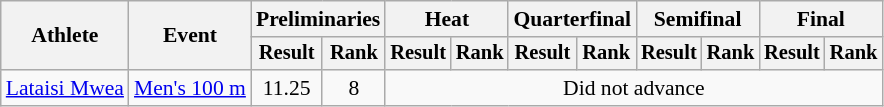<table class="wikitable" style="font-size:90%">
<tr>
<th rowspan="2">Athlete</th>
<th rowspan="2">Event</th>
<th colspan="2">Preliminaries</th>
<th colspan="2">Heat</th>
<th colspan="2">Quarterfinal</th>
<th colspan="2">Semifinal</th>
<th colspan="2">Final</th>
</tr>
<tr style="font-size:95%">
<th>Result</th>
<th>Rank</th>
<th>Result</th>
<th>Rank</th>
<th>Result</th>
<th>Rank</th>
<th>Result</th>
<th>Rank</th>
<th>Result</th>
<th>Rank</th>
</tr>
<tr align=center>
<td align=left><a href='#'>Lataisi Mwea</a></td>
<td align=left><a href='#'>Men's 100 m</a></td>
<td>11.25</td>
<td>8</td>
<td colspan=8>Did not advance</td>
</tr>
</table>
